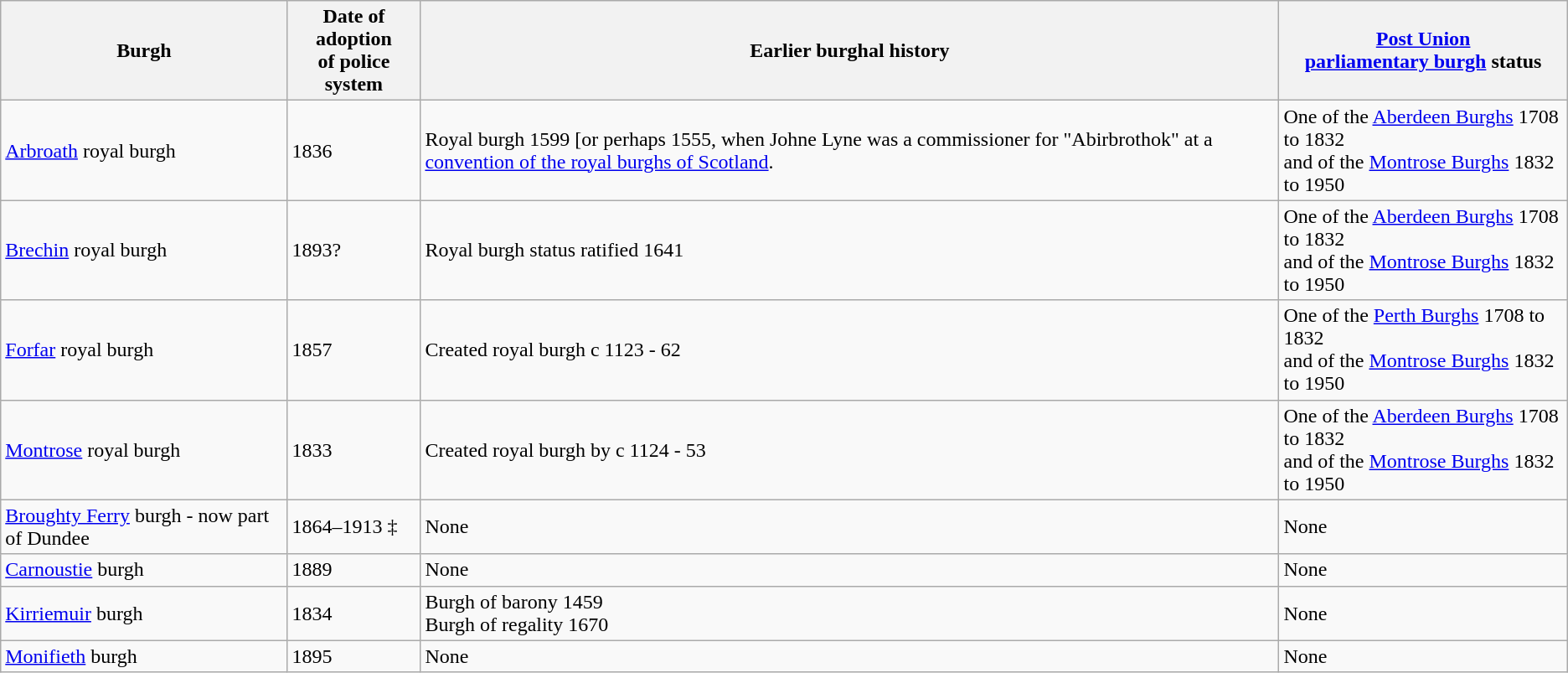<table class="wikitable">
<tr>
<th>Burgh</th>
<th>Date of adoption <br> of police system</th>
<th>Earlier burghal history</th>
<th><a href='#'>Post Union</a> <br> <a href='#'>parliamentary burgh</a> status</th>
</tr>
<tr>
<td><a href='#'>Arbroath</a> royal burgh</td>
<td>1836</td>
<td>Royal burgh 1599 [or perhaps 1555, when Johne Lyne was a commissioner for "Abirbrothok" at a <a href='#'>convention of the royal burghs of Scotland</a>.</td>
<td>One of the <a href='#'>Aberdeen Burghs</a> 1708 to 1832 <br> and of the <a href='#'>Montrose Burghs</a> 1832 to 1950</td>
</tr>
<tr>
<td><a href='#'>Brechin</a> royal burgh</td>
<td>1893?</td>
<td>Royal burgh status ratified 1641</td>
<td>One of the <a href='#'>Aberdeen Burghs</a> 1708 to 1832 <br> and of the <a href='#'>Montrose Burghs</a> 1832 to 1950</td>
</tr>
<tr>
<td><a href='#'>Forfar</a> royal burgh</td>
<td>1857</td>
<td>Created royal burgh c 1123 - 62</td>
<td>One of the <a href='#'>Perth Burghs</a> 1708 to 1832 <br> and of the <a href='#'>Montrose Burghs</a> 1832 to 1950</td>
</tr>
<tr>
<td><a href='#'>Montrose</a> royal burgh</td>
<td>1833</td>
<td>Created royal burgh by c 1124 - 53</td>
<td>One of the <a href='#'>Aberdeen Burghs</a> 1708 to 1832 <br> and of the <a href='#'>Montrose Burghs</a> 1832 to 1950</td>
</tr>
<tr>
<td><a href='#'>Broughty Ferry</a> burgh - now part of Dundee</td>
<td>1864–1913 ‡</td>
<td>None</td>
<td>None</td>
</tr>
<tr>
<td><a href='#'>Carnoustie</a> burgh</td>
<td>1889</td>
<td>None</td>
<td>None</td>
</tr>
<tr>
<td><a href='#'>Kirriemuir</a> burgh</td>
<td>1834</td>
<td>Burgh of barony 1459 <br> Burgh of regality 1670</td>
<td>None</td>
</tr>
<tr>
<td><a href='#'>Monifieth</a> burgh</td>
<td>1895</td>
<td>None</td>
<td>None</td>
</tr>
</table>
